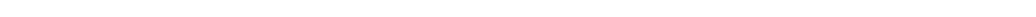<table style="width:1000px; text-align:center;">
<tr style="color:white;">
<td style="background:"></td>
<td style="background:">10.9%</td>
<td style="background:">30.5%</td>
<td style="background:"><strong>57.6%</strong></td>
</tr>
<tr>
<td></td>
<td></td>
<td></td>
<td></td>
</tr>
</table>
